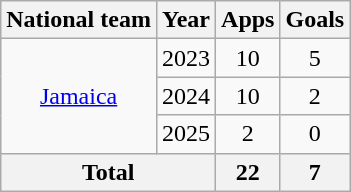<table class="wikitable" style="text-align:center">
<tr>
<th>National team</th>
<th>Year</th>
<th>Apps</th>
<th>Goals</th>
</tr>
<tr>
<td rowspan="3"><a href='#'>Jamaica</a></td>
<td>2023</td>
<td>10</td>
<td>5</td>
</tr>
<tr>
<td>2024</td>
<td>10</td>
<td>2</td>
</tr>
<tr>
<td>2025</td>
<td>2</td>
<td>0</td>
</tr>
<tr>
<th colspan="2">Total</th>
<th>22</th>
<th>7</th>
</tr>
</table>
